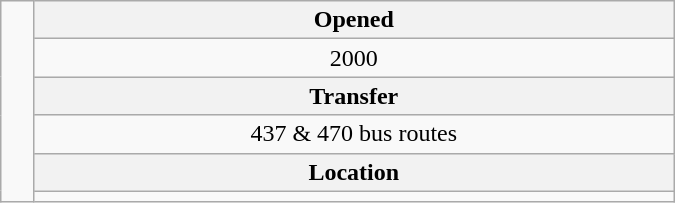<table class=wikitable style="text-align: center; width: 450px; float:right">
<tr>
<td rowspan='6'></td>
<th>Opened</th>
</tr>
<tr>
<td>2000</td>
</tr>
<tr>
<th>Transfer</th>
</tr>
<tr>
<td>437 & 470 bus routes</td>
</tr>
<tr>
<th>Location</th>
</tr>
<tr>
<td></td>
</tr>
</table>
